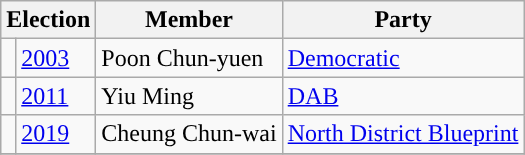<table class="wikitable">
<tr>
<th colspan="2">Election</th>
<th>Member</th>
<th>Party</th>
</tr>
<tr>
<td style="background-color:"></td>
<td><a href='#'>2003</a></td>
<td>Poon Chun-yuen</td>
<td><a href='#'>Democratic</a></td>
</tr>
<tr>
<td style="background-color:"></td>
<td><a href='#'>2011</a></td>
<td>Yiu Ming</td>
<td><a href='#'>DAB</a></td>
</tr>
<tr>
<td style="background-color:"></td>
<td><a href='#'>2019</a></td>
<td>Cheung Chun-wai</td>
<td><a href='#'>North District Blueprint</a></td>
</tr>
<tr>
</tr>
</table>
